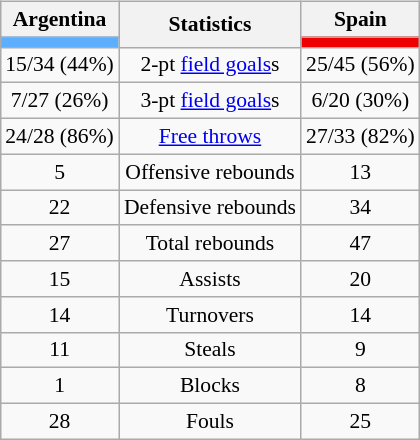<table style="width:100%;">
<tr>
<td valign=top align=right width=33%><br>













</td>
<td style="vertical-align:top; align:center; width:33%;"><br><table style="width:100%;">
<tr>
<td style="width=50%;"></td>
<td></td>
<td style="width=50%;"></td>
</tr>
</table>
<table class="wikitable" style="font-size:90%; text-align:center; margin:auto;" align=center>
<tr>
<th>Argentina</th>
<th rowspan="2">Statistics</th>
<th>Spain</th>
</tr>
<tr>
<th style="background:#5CAFFF;"></th>
<th style="background:#EE0000;"></th>
</tr>
<tr>
<td>15/34 (44%)</td>
<td>2-pt <a href='#'>field goals</a>s</td>
<td>25/45 (56%)</td>
</tr>
<tr>
<td>7/27 (26%)</td>
<td>3-pt <a href='#'>field goals</a>s</td>
<td>6/20 (30%)</td>
</tr>
<tr>
<td>24/28 (86%)</td>
<td><a href='#'>Free throws</a></td>
<td>27/33 (82%)</td>
</tr>
<tr>
<td>5</td>
<td>Offensive rebounds</td>
<td>13</td>
</tr>
<tr>
<td>22</td>
<td>Defensive rebounds</td>
<td>34</td>
</tr>
<tr>
<td>27</td>
<td>Total rebounds</td>
<td>47</td>
</tr>
<tr>
<td>15</td>
<td>Assists</td>
<td>20</td>
</tr>
<tr>
<td>14</td>
<td>Turnovers</td>
<td>14</td>
</tr>
<tr>
<td>11</td>
<td>Steals</td>
<td>9</td>
</tr>
<tr>
<td>1</td>
<td>Blocks</td>
<td>8</td>
</tr>
<tr>
<td>28</td>
<td>Fouls</td>
<td>25</td>
</tr>
</table>
</td>
<td style="vertical-align:top; align:left; width:33%;"><br>













</td>
</tr>
</table>
